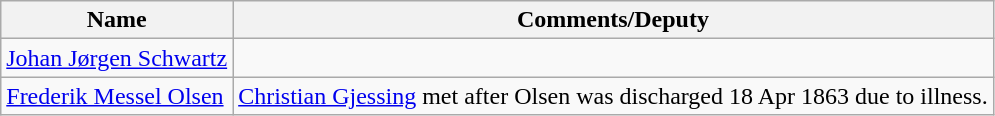<table class="wikitable">
<tr>
<th>Name</th>
<th>Comments/Deputy</th>
</tr>
<tr>
<td><a href='#'>Johan Jørgen Schwartz</a></td>
<td></td>
</tr>
<tr>
<td><a href='#'>Frederik Messel Olsen</a></td>
<td><a href='#'>Christian Gjessing</a> met after Olsen was discharged 18 Apr 1863 due to illness.</td>
</tr>
</table>
